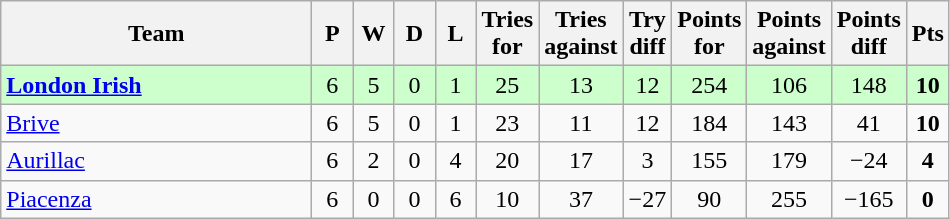<table class="wikitable" style="text-align: center;">
<tr>
<th width="200">Team</th>
<th width="20">P</th>
<th width="20">W</th>
<th width="20">D</th>
<th width="20">L</th>
<th width="20">Tries for</th>
<th width="20">Tries against</th>
<th width="20">Try diff</th>
<th width="20">Points for</th>
<th width="20">Points against</th>
<th width="25">Points diff</th>
<th width="20">Pts</th>
</tr>
<tr bgcolor="#ccffcc">
<td align="left"> <strong><a href='#'>London Irish</a></strong></td>
<td>6</td>
<td>5</td>
<td>0</td>
<td>1</td>
<td>25</td>
<td>13</td>
<td>12</td>
<td>254</td>
<td>106</td>
<td>148</td>
<td><strong>10</strong></td>
</tr>
<tr>
<td align="left"> <a href='#'>Brive</a></td>
<td>6</td>
<td>5</td>
<td>0</td>
<td>1</td>
<td>23</td>
<td>11</td>
<td>12</td>
<td>184</td>
<td>143</td>
<td>41</td>
<td><strong>10</strong></td>
</tr>
<tr>
<td align="left"> <a href='#'>Aurillac</a></td>
<td>6</td>
<td>2</td>
<td>0</td>
<td>4</td>
<td>20</td>
<td>17</td>
<td>3</td>
<td>155</td>
<td>179</td>
<td>−24</td>
<td><strong>4</strong></td>
</tr>
<tr>
<td align="left"> <a href='#'>Piacenza</a></td>
<td>6</td>
<td>0</td>
<td>0</td>
<td>6</td>
<td>10</td>
<td>37</td>
<td>−27</td>
<td>90</td>
<td>255</td>
<td>−165</td>
<td><strong>0</strong></td>
</tr>
</table>
